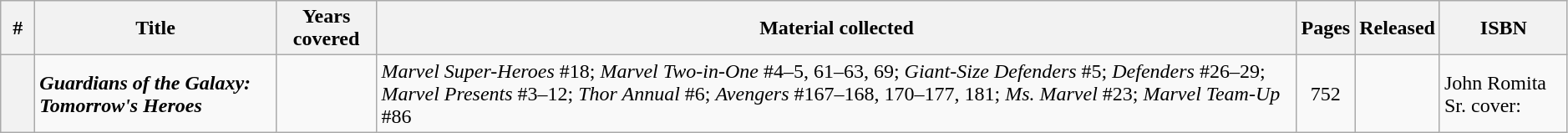<table class="wikitable sortable" width="99%">
<tr>
<th class="unsortable" width="20px">#</th>
<th>Title</th>
<th>Years covered</th>
<th class="unsortable">Material collected</th>
<th>Pages</th>
<th>Released</th>
<th class="unsortable">ISBN</th>
</tr>
<tr>
<th style="background-color: light grey;"></th>
<td><strong><em>Guardians of the Galaxy: Tomorrow's Heroes</em></strong></td>
<td></td>
<td><em>Marvel Super-Heroes</em> #18; <em>Marvel Two-in-One</em> #4–5, 61–63, 69; <em>Giant-Size Defenders</em> #5; <em>Defenders</em> #26–29; <em>Marvel Presents</em> #3–12; <em>Thor Annual</em> #6; <em>Avengers</em> #167–168, 170–177, 181; <em>Ms. Marvel</em> #23; <em>Marvel Team-Up</em> #86</td>
<td style="text-align: center;">752</td>
<td></td>
<td>John Romita Sr. cover: </td>
</tr>
</table>
